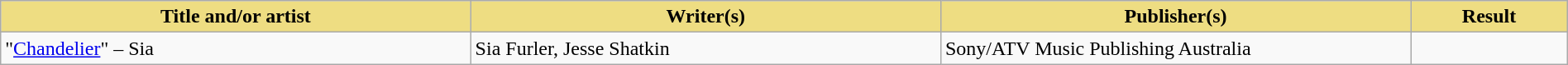<table class="wikitable" width=100%>
<tr>
<th style="width:30%;background:#EEDD82;">Title and/or artist</th>
<th style="width:30%;background:#EEDD82;">Writer(s)</th>
<th style="width:30%;background:#EEDD82;">Publisher(s)</th>
<th style="width:10%;background:#EEDD82;">Result</th>
</tr>
<tr>
<td>"<a href='#'>Chandelier</a>" – Sia</td>
<td>Sia Furler, Jesse Shatkin</td>
<td>Sony/ATV Music Publishing Australia</td>
<td></td>
</tr>
</table>
